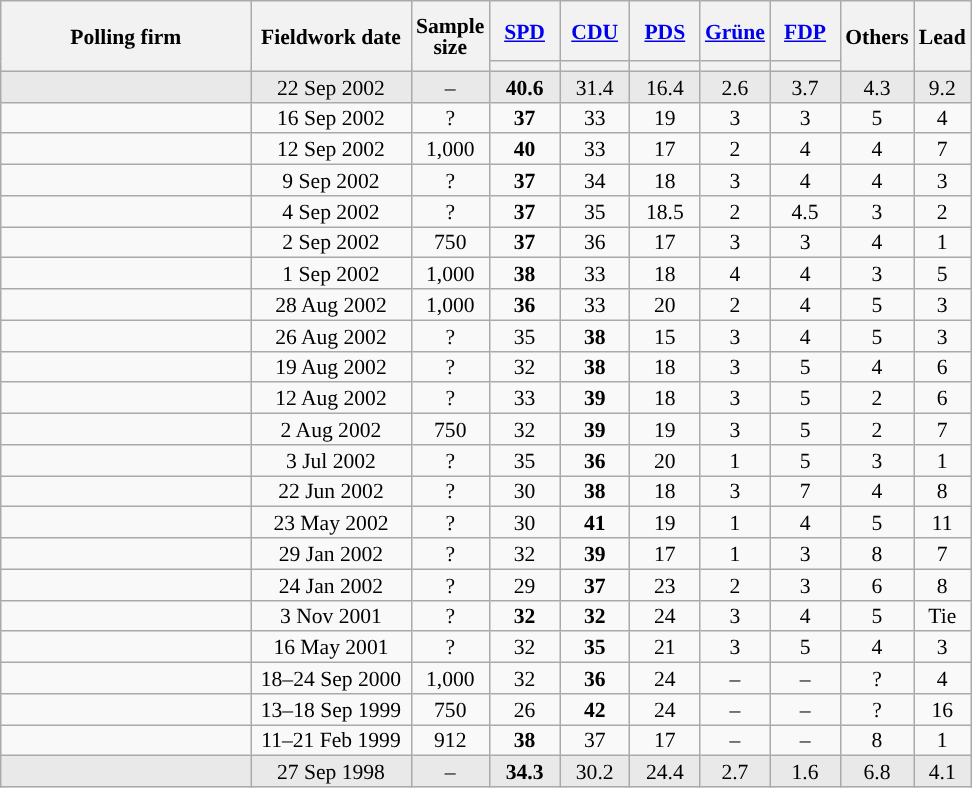<table class="wikitable sortable" style="text-align:center;font-size:90%;line-height:14px;">
<tr style="height:40px;">
<th style="width:160px;" rowspan="2">Polling firm</th>
<th style="width:100px;" rowspan="2">Fieldwork date</th>
<th style="width:35px;" rowspan="2">Sample<br>size</th>
<th class="unsortable" style="width:40px;"><a href='#'>SPD</a></th>
<th class="unsortable" style="width:40px;"><a href='#'>CDU</a></th>
<th class="unsortable" style="width:40px;"><a href='#'>PDS</a></th>
<th class="unsortable" style="width:40px;"><a href='#'>Grüne</a></th>
<th class="unsortable" style="width:40px;"><a href='#'>FDP</a></th>
<th class="unsortable" style="width:40px;" rowspan="2">Others</th>
<th style="width:30px;" rowspan="2">Lead</th>
</tr>
<tr>
<th style="background:"></th>
<th style="background:"></th>
<th style="background:"></th>
<th style="background:"></th>
<th style="background:"></th>
</tr>
<tr style="background:#E9E9E9;">
<td></td>
<td data-sort-value="2002-09-22">22 Sep 2002</td>
<td>–</td>
<td><strong>40.6</strong></td>
<td>31.4</td>
<td>16.4</td>
<td>2.6</td>
<td>3.7</td>
<td>4.3</td>
<td style="background:">9.2</td>
</tr>
<tr>
<td></td>
<td data-sort-value="2002-09-16">16 Sep 2002</td>
<td>?</td>
<td><strong>37</strong></td>
<td>33</td>
<td>19</td>
<td>3</td>
<td>3</td>
<td>5</td>
<td style="background:">4</td>
</tr>
<tr>
<td></td>
<td data-sort-value="2002-09-12">12 Sep 2002</td>
<td>1,000</td>
<td><strong>40</strong></td>
<td>33</td>
<td>17</td>
<td>2</td>
<td>4</td>
<td>4</td>
<td style="background:">7</td>
</tr>
<tr>
<td></td>
<td data-sort-value="2002-09-09">9 Sep 2002</td>
<td>?</td>
<td><strong>37</strong></td>
<td>34</td>
<td>18</td>
<td>3</td>
<td>4</td>
<td>4</td>
<td style="background:">3</td>
</tr>
<tr>
<td></td>
<td data-sort-value="2002-09-04">4 Sep 2002</td>
<td>?</td>
<td><strong>37</strong></td>
<td>35</td>
<td>18.5</td>
<td>2</td>
<td>4.5</td>
<td>3</td>
<td style="background:">2</td>
</tr>
<tr>
<td></td>
<td data-sort-value="2002-09-02">2 Sep 2002</td>
<td>750</td>
<td><strong>37</strong></td>
<td>36</td>
<td>17</td>
<td>3</td>
<td>3</td>
<td>4</td>
<td style="background:">1</td>
</tr>
<tr>
<td></td>
<td data-sort-value="2002-09-01">1 Sep 2002</td>
<td>1,000</td>
<td><strong>38</strong></td>
<td>33</td>
<td>18</td>
<td>4</td>
<td>4</td>
<td>3</td>
<td style="background:">5</td>
</tr>
<tr>
<td></td>
<td data-sort-value="2002-08-28">28 Aug 2002</td>
<td>1,000</td>
<td><strong>36</strong></td>
<td>33</td>
<td>20</td>
<td>2</td>
<td>4</td>
<td>5</td>
<td style="background:">3</td>
</tr>
<tr>
<td></td>
<td data-sort-value="2002-08-26">26 Aug 2002</td>
<td>?</td>
<td>35</td>
<td><strong>38</strong></td>
<td>15</td>
<td>3</td>
<td>4</td>
<td>5</td>
<td style="background:">3</td>
</tr>
<tr>
<td></td>
<td data-sort-value="2002-08-19">19 Aug 2002</td>
<td>?</td>
<td>32</td>
<td><strong>38</strong></td>
<td>18</td>
<td>3</td>
<td>5</td>
<td>4</td>
<td style="background:">6</td>
</tr>
<tr>
<td></td>
<td data-sort-value="2002-08-12">12 Aug 2002</td>
<td>?</td>
<td>33</td>
<td><strong>39</strong></td>
<td>18</td>
<td>3</td>
<td>5</td>
<td>2</td>
<td style="background:">6</td>
</tr>
<tr>
<td></td>
<td data-sort-value="2002-08-02">2 Aug 2002</td>
<td>750</td>
<td>32</td>
<td><strong>39</strong></td>
<td>19</td>
<td>3</td>
<td>5</td>
<td>2</td>
<td style="background:">7</td>
</tr>
<tr>
<td></td>
<td data-sort-value="2002-07-03">3 Jul 2002</td>
<td>?</td>
<td>35</td>
<td><strong>36</strong></td>
<td>20</td>
<td>1</td>
<td>5</td>
<td>3</td>
<td style="background:">1</td>
</tr>
<tr>
<td></td>
<td data-sort-value="2002-06-22">22 Jun 2002</td>
<td>?</td>
<td>30</td>
<td><strong>38</strong></td>
<td>18</td>
<td>3</td>
<td>7</td>
<td>4</td>
<td style="background:">8</td>
</tr>
<tr>
<td></td>
<td data-sort-value="2002-05-23">23 May 2002</td>
<td>?</td>
<td>30</td>
<td><strong>41</strong></td>
<td>19</td>
<td>1</td>
<td>4</td>
<td>5</td>
<td style="background:">11</td>
</tr>
<tr>
<td></td>
<td data-sort-value="2002-01-29">29 Jan 2002</td>
<td>?</td>
<td>32</td>
<td><strong>39</strong></td>
<td>17</td>
<td>1</td>
<td>3</td>
<td>8</td>
<td style="background:">7</td>
</tr>
<tr>
<td></td>
<td data-sort-value="2002-01-24">24 Jan 2002</td>
<td>?</td>
<td>29</td>
<td><strong>37</strong></td>
<td>23</td>
<td>2</td>
<td>3</td>
<td>6</td>
<td style="background:">8</td>
</tr>
<tr>
<td></td>
<td data-sort-value="2001-11-03">3 Nov 2001</td>
<td>?</td>
<td><strong>32</strong></td>
<td><strong>32</strong></td>
<td>24</td>
<td>3</td>
<td>4</td>
<td>5</td>
<td data-sort-value="0">Tie</td>
</tr>
<tr>
<td></td>
<td data-sort-value="2001-05-16">16 May 2001</td>
<td>?</td>
<td>32</td>
<td><strong>35</strong></td>
<td>21</td>
<td>3</td>
<td>5</td>
<td>4</td>
<td style="background:">3</td>
</tr>
<tr>
<td></td>
<td data-sort-value="2000-09-30">18–24 Sep 2000</td>
<td>1,000</td>
<td>32</td>
<td><strong>36</strong></td>
<td>24</td>
<td>–</td>
<td>–</td>
<td>?</td>
<td style="background:">4</td>
</tr>
<tr>
<td></td>
<td data-sort-value="1999-09-25">13–18 Sep 1999</td>
<td>750</td>
<td>26</td>
<td><strong>42</strong></td>
<td>24</td>
<td>–</td>
<td>–</td>
<td>?</td>
<td style="background:">16</td>
</tr>
<tr>
<td></td>
<td data-sort-value="1999-02-26">11–21 Feb 1999</td>
<td>912</td>
<td><strong>38</strong></td>
<td>37</td>
<td>17</td>
<td>–</td>
<td>–</td>
<td>8</td>
<td style="background:">1</td>
</tr>
<tr style="background:#E9E9E9;">
<td></td>
<td data-sort-value="1998-09-27">27 Sep 1998</td>
<td>–</td>
<td><strong>34.3</strong></td>
<td>30.2</td>
<td>24.4</td>
<td>2.7</td>
<td>1.6</td>
<td>6.8</td>
<td style="background:">4.1</td>
</tr>
</table>
